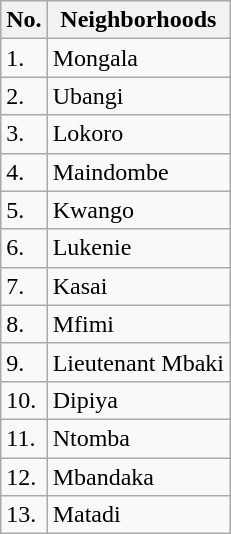<table class="wikitable">
<tr>
<th>No.</th>
<th>Neighborhoods</th>
</tr>
<tr>
<td>1.</td>
<td>Mongala</td>
</tr>
<tr>
<td>2.</td>
<td>Ubangi</td>
</tr>
<tr>
<td>3.</td>
<td>Lokoro</td>
</tr>
<tr>
<td>4.</td>
<td>Maindombe</td>
</tr>
<tr>
<td>5.</td>
<td>Kwango</td>
</tr>
<tr>
<td>6.</td>
<td>Lukenie</td>
</tr>
<tr>
<td>7.</td>
<td>Kasai</td>
</tr>
<tr>
<td>8.</td>
<td>Mfimi</td>
</tr>
<tr>
<td>9.</td>
<td>Lieutenant Mbaki</td>
</tr>
<tr>
<td>10.</td>
<td>Dipiya</td>
</tr>
<tr>
<td>11.</td>
<td>Ntomba</td>
</tr>
<tr>
<td>12.</td>
<td>Mbandaka</td>
</tr>
<tr>
<td>13.</td>
<td>Matadi</td>
</tr>
</table>
